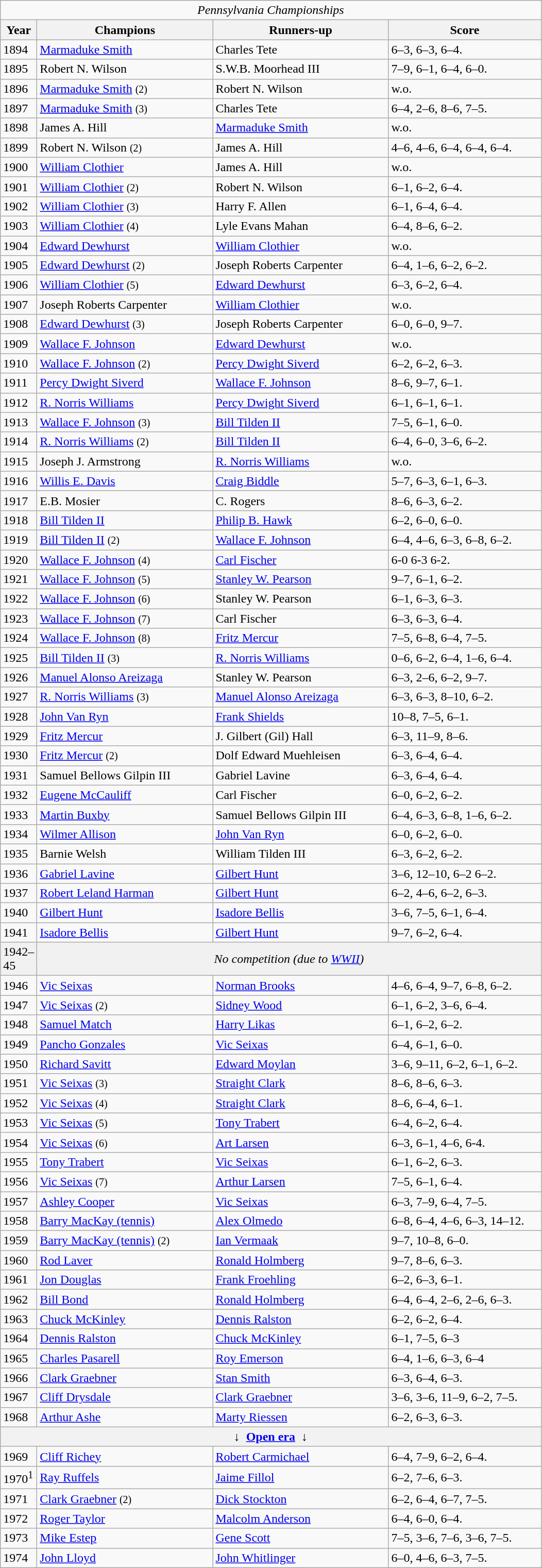<table class="wikitable sortable">
<tr>
<td colspan=4 align=center><em>Pennsylvania Championships</em></td>
</tr>
<tr>
<th style="width:40px">Year</th>
<th style="width:220px">Champions</th>
<th style="width:220px">Runners-up</th>
<th style="width:190px" class="unsortable">Score</th>
</tr>
<tr>
<td>1894</td>
<td> <a href='#'>Marmaduke Smith</a></td>
<td> Charles Tete</td>
<td>6–3, 6–3, 6–4.</td>
</tr>
<tr>
<td>1895</td>
<td>  Robert N. Wilson</td>
<td> S.W.B. Moorhead III</td>
<td>7–9, 6–1, 6–4, 6–0.</td>
</tr>
<tr>
<td>1896</td>
<td> <a href='#'>Marmaduke Smith</a> <small>(2)</small></td>
<td>  Robert N. Wilson</td>
<td>w.o.</td>
</tr>
<tr>
<td>1897</td>
<td> <a href='#'>Marmaduke Smith</a> <small>(3)</small></td>
<td> Charles Tete</td>
<td>6–4, 2–6, 8–6, 7–5.</td>
</tr>
<tr>
<td>1898</td>
<td> James A. Hill</td>
<td> <a href='#'>Marmaduke Smith</a></td>
<td>w.o.</td>
</tr>
<tr>
<td>1899</td>
<td>  Robert N. Wilson <small>(2)</small></td>
<td> James A. Hill</td>
<td>4–6, 4–6, 6–4, 6–4, 6–4.</td>
</tr>
<tr>
<td>1900</td>
<td> <a href='#'>William Clothier</a></td>
<td> James A. Hill</td>
<td>w.o.</td>
</tr>
<tr>
<td>1901</td>
<td> <a href='#'>William Clothier</a> <small>(2)</small></td>
<td>  Robert N. Wilson</td>
<td>6–1, 6–2, 6–4.</td>
</tr>
<tr>
<td>1902</td>
<td> <a href='#'>William Clothier</a>  <small>(3)</small></td>
<td> Harry F. Allen</td>
<td>6–1, 6–4, 6–4.</td>
</tr>
<tr>
<td>1903</td>
<td>  <a href='#'>William Clothier</a>  <small>(4)</small></td>
<td>  Lyle Evans Mahan</td>
<td>6–4, 8–6, 6–2.</td>
</tr>
<tr>
<td>1904</td>
<td> <a href='#'>Edward Dewhurst</a></td>
<td>  <a href='#'>William Clothier</a></td>
<td>w.o.</td>
</tr>
<tr>
<td>1905</td>
<td> <a href='#'>Edward Dewhurst</a>  <small>(2)</small></td>
<td> Joseph Roberts Carpenter</td>
<td>6–4, 1–6, 6–2, 6–2.</td>
</tr>
<tr>
<td>1906</td>
<td> <a href='#'>William Clothier</a>  <small>(5)</small></td>
<td> <a href='#'>Edward Dewhurst</a></td>
<td>6–3, 6–2, 6–4.</td>
</tr>
<tr>
<td>1907</td>
<td> Joseph Roberts Carpenter</td>
<td> <a href='#'>William Clothier</a></td>
<td>w.o.</td>
</tr>
<tr>
<td>1908</td>
<td> <a href='#'>Edward Dewhurst</a>  <small>(3)</small></td>
<td> Joseph Roberts Carpenter</td>
<td>6–0, 6–0, 9–7.</td>
</tr>
<tr>
<td>1909</td>
<td> <a href='#'>Wallace F. Johnson</a></td>
<td> <a href='#'>Edward Dewhurst</a></td>
<td>w.o.</td>
</tr>
<tr>
<td>1910</td>
<td> <a href='#'>Wallace F. Johnson</a> <small>(2)</small></td>
<td> <a href='#'>Percy Dwight Siverd</a></td>
<td>6–2, 6–2, 6–3.</td>
</tr>
<tr>
<td>1911</td>
<td> <a href='#'>Percy Dwight Siverd</a></td>
<td> <a href='#'>Wallace F. Johnson</a></td>
<td>8–6, 9–7, 6–1.</td>
</tr>
<tr>
<td>1912</td>
<td> <a href='#'>R. Norris Williams</a></td>
<td> <a href='#'>Percy Dwight Siverd</a></td>
<td>6–1, 6–1, 6–1.</td>
</tr>
<tr>
<td>1913</td>
<td> <a href='#'>Wallace F. Johnson</a> <small>(3)</small></td>
<td> <a href='#'>Bill Tilden II</a></td>
<td>7–5, 6–1, 6–0.</td>
</tr>
<tr>
<td>1914</td>
<td> <a href='#'>R. Norris Williams</a> <small>(2)</small></td>
<td> <a href='#'>Bill Tilden II</a></td>
<td>6–4, 6–0, 3–6, 6–2.</td>
</tr>
<tr>
<td>1915</td>
<td> Joseph J. Armstrong</td>
<td> <a href='#'>R. Norris Williams</a></td>
<td>w.o.</td>
</tr>
<tr>
<td>1916</td>
<td> <a href='#'>Willis E. Davis</a></td>
<td> <a href='#'>Craig Biddle</a></td>
<td>5–7, 6–3, 6–1, 6–3.</td>
</tr>
<tr>
<td>1917</td>
<td> E.B. Mosier</td>
<td> C. Rogers</td>
<td>8–6, 6–3, 6–2.</td>
</tr>
<tr>
<td>1918</td>
<td> <a href='#'>Bill Tilden II</a></td>
<td> <a href='#'>Philip B. Hawk</a></td>
<td>6–2, 6–0, 6–0.</td>
</tr>
<tr>
<td>1919</td>
<td> <a href='#'>Bill Tilden II</a> <small>(2)</small></td>
<td> <a href='#'>Wallace F. Johnson</a></td>
<td>6–4, 4–6, 6–3, 6–8, 6–2.</td>
</tr>
<tr>
<td>1920</td>
<td> <a href='#'>Wallace F. Johnson</a> <small>(4)</small></td>
<td> <a href='#'>Carl Fischer</a></td>
<td>6-0 6-3 6-2.</td>
</tr>
<tr>
<td>1921</td>
<td> <a href='#'>Wallace F. Johnson</a> <small>(5)</small></td>
<td> <a href='#'>Stanley W. Pearson</a></td>
<td>9–7, 6–1, 6–2.</td>
</tr>
<tr>
<td>1922</td>
<td> <a href='#'>Wallace F. Johnson</a> <small>(6)</small></td>
<td> Stanley W. Pearson</td>
<td>6–1, 6–3, 6–3.</td>
</tr>
<tr>
<td>1923</td>
<td> <a href='#'>Wallace F. Johnson</a> <small>(7)</small></td>
<td> Carl Fischer</td>
<td>6–3, 6–3, 6–4.</td>
</tr>
<tr>
<td>1924</td>
<td> <a href='#'>Wallace F. Johnson</a> <small>(8)</small></td>
<td> <a href='#'>Fritz Mercur</a></td>
<td>7–5, 6–8, 6–4, 7–5.</td>
</tr>
<tr>
<td>1925</td>
<td> <a href='#'>Bill Tilden II</a> <small>(3)</small></td>
<td> <a href='#'>R. Norris Williams</a></td>
<td>0–6, 6–2, 6–4, 1–6, 6–4.</td>
</tr>
<tr>
<td>1926</td>
<td> <a href='#'>Manuel Alonso Areizaga</a></td>
<td> Stanley W. Pearson</td>
<td>6–3, 2–6, 6–2, 9–7.</td>
</tr>
<tr>
<td>1927</td>
<td> <a href='#'>R. Norris Williams</a> <small>(3)</small></td>
<td> <a href='#'>Manuel Alonso Areizaga</a></td>
<td>6–3, 6–3, 8–10, 6–2.</td>
</tr>
<tr>
<td>1928</td>
<td> <a href='#'>John Van Ryn</a></td>
<td> <a href='#'>Frank Shields</a></td>
<td>10–8, 7–5, 6–1.</td>
</tr>
<tr>
<td>1929</td>
<td> <a href='#'>Fritz Mercur</a></td>
<td> J. Gilbert (Gil) Hall</td>
<td>6–3, 11–9, 8–6.</td>
</tr>
<tr>
<td>1930</td>
<td> <a href='#'>Fritz Mercur</a> <small>(2)</small></td>
<td> Dolf Edward Muehleisen</td>
<td>6–3, 6–4, 6–4.</td>
</tr>
<tr>
<td>1931</td>
<td> Samuel Bellows Gilpin III</td>
<td> Gabriel Lavine</td>
<td>6–3, 6–4, 6–4.</td>
</tr>
<tr>
<td>1932</td>
<td> <a href='#'>Eugene McCauliff</a></td>
<td> Carl Fischer</td>
<td>6–0, 6–2, 6–2.</td>
</tr>
<tr>
<td>1933</td>
<td>  <a href='#'>Martin Buxby</a></td>
<td> Samuel Bellows Gilpin III</td>
<td>6–4, 6–3, 6–8, 1–6, 6–2.</td>
</tr>
<tr>
<td>1934</td>
<td> <a href='#'>Wilmer Allison</a></td>
<td> <a href='#'>John Van Ryn</a></td>
<td>6–0, 6–2, 6–0.</td>
</tr>
<tr>
<td>1935</td>
<td> Barnie Welsh</td>
<td> William Tilden III</td>
<td>6–3, 6–2, 6–2.</td>
</tr>
<tr>
<td>1936</td>
<td> <a href='#'>Gabriel Lavine</a></td>
<td> <a href='#'>Gilbert Hunt</a></td>
<td>3–6, 12–10, 6–2 6–2.</td>
</tr>
<tr>
<td>1937</td>
<td> <a href='#'>Robert Leland Harman</a></td>
<td> <a href='#'>Gilbert Hunt</a></td>
<td>6–2, 4–6, 6–2, 6–3.</td>
</tr>
<tr>
<td>1940</td>
<td> <a href='#'>Gilbert Hunt</a></td>
<td> <a href='#'>Isadore Bellis</a></td>
<td>3–6, 7–5, 6–1, 6–4.</td>
</tr>
<tr>
<td>1941</td>
<td> <a href='#'>Isadore Bellis</a></td>
<td> <a href='#'>Gilbert Hunt</a></td>
<td>9–7, 6–2, 6–4.</td>
</tr>
<tr bgcolor="#F1F1F1">
<td>1942–45</td>
<td colspan="3" align="center"><em>No competition (due to <a href='#'>WWII</a>)</em></td>
</tr>
<tr>
<td>1946</td>
<td> <a href='#'>Vic Seixas</a></td>
<td> <a href='#'>Norman Brooks</a></td>
<td>4–6, 6–4, 9–7, 6–8, 6–2.</td>
</tr>
<tr>
<td>1947</td>
<td> <a href='#'>Vic Seixas</a> <small>(2)</small></td>
<td> <a href='#'>Sidney Wood</a></td>
<td>6–1, 6–2, 3–6, 6–4.</td>
</tr>
<tr>
<td>1948</td>
<td> <a href='#'>Samuel Match</a></td>
<td> <a href='#'>Harry Likas</a></td>
<td>6–1, 6–2, 6–2.</td>
</tr>
<tr>
<td>1949</td>
<td> <a href='#'>Pancho Gonzales</a></td>
<td> <a href='#'>Vic Seixas</a></td>
<td>6–4, 6–1, 6–0.</td>
</tr>
<tr>
<td>1950</td>
<td> <a href='#'>Richard Savitt</a></td>
<td> <a href='#'>Edward Moylan</a></td>
<td>3–6, 9–11, 6–2, 6–1, 6–2.</td>
</tr>
<tr>
<td>1951</td>
<td> <a href='#'>Vic Seixas</a> <small>(3)</small></td>
<td> <a href='#'>Straight Clark</a></td>
<td>8–6, 8–6, 6–3.</td>
</tr>
<tr>
<td>1952</td>
<td> <a href='#'>Vic Seixas</a> <small>(4)</small></td>
<td> <a href='#'>Straight Clark</a></td>
<td>8–6, 6–4, 6–1.</td>
</tr>
<tr>
<td>1953</td>
<td> <a href='#'>Vic Seixas</a> <small>(5)</small></td>
<td> <a href='#'>Tony Trabert</a></td>
<td>6–4, 6–2, 6–4.</td>
</tr>
<tr>
<td>1954</td>
<td> <a href='#'>Vic Seixas</a> <small>(6)</small></td>
<td> <a href='#'>Art Larsen</a></td>
<td>6–3, 6–1, 4–6, 6-4.</td>
</tr>
<tr>
<td>1955</td>
<td> <a href='#'>Tony Trabert</a></td>
<td> <a href='#'>Vic Seixas</a></td>
<td>6–1, 6–2, 6–3.</td>
</tr>
<tr>
<td>1956</td>
<td> <a href='#'>Vic Seixas</a> <small>(7)</small></td>
<td> <a href='#'>Arthur Larsen</a></td>
<td>7–5, 6–1, 6–4.</td>
</tr>
<tr>
<td>1957</td>
<td> <a href='#'>Ashley Cooper</a></td>
<td> <a href='#'>Vic Seixas</a></td>
<td>6–3, 7–9, 6–4, 7–5.</td>
</tr>
<tr>
<td>1958</td>
<td> <a href='#'>Barry MacKay (tennis)</a></td>
<td> <a href='#'>Alex Olmedo</a></td>
<td>6–8, 6–4, 4–6, 6–3, 14–12.</td>
</tr>
<tr>
<td>1959</td>
<td> <a href='#'>Barry MacKay (tennis)</a> <small>(2)</small></td>
<td> <a href='#'>Ian Vermaak</a></td>
<td>9–7, 10–8, 6–0.</td>
</tr>
<tr>
<td>1960</td>
<td> <a href='#'>Rod Laver</a></td>
<td> <a href='#'>Ronald Holmberg</a></td>
<td>9–7, 8–6, 6–3.</td>
</tr>
<tr>
<td>1961</td>
<td> <a href='#'>Jon Douglas</a></td>
<td> <a href='#'>Frank Froehling</a></td>
<td>6–2, 6–3, 6–1.</td>
</tr>
<tr>
<td>1962</td>
<td> <a href='#'>Bill Bond</a></td>
<td> <a href='#'>Ronald Holmberg</a></td>
<td>6–4, 6–4, 2–6, 2–6, 6–3.</td>
</tr>
<tr>
<td>1963</td>
<td> <a href='#'>Chuck McKinley</a></td>
<td> <a href='#'>Dennis Ralston</a></td>
<td>6–2, 6–2, 6–4.</td>
</tr>
<tr>
<td>1964</td>
<td> <a href='#'>Dennis Ralston</a></td>
<td> <a href='#'>Chuck McKinley</a></td>
<td>6–1, 7–5, 6–3</td>
</tr>
<tr>
<td>1965</td>
<td> <a href='#'>Charles Pasarell</a></td>
<td> <a href='#'>Roy Emerson</a></td>
<td>6–4, 1–6, 6–3, 6–4</td>
</tr>
<tr>
<td>1966</td>
<td> <a href='#'>Clark Graebner</a></td>
<td> <a href='#'>Stan Smith</a></td>
<td>6–3, 6–4, 6–3.</td>
</tr>
<tr>
<td>1967</td>
<td> <a href='#'>Cliff Drysdale</a></td>
<td> <a href='#'>Clark Graebner</a></td>
<td>3–6, 3–6, 11–9, 6–2, 7–5.</td>
</tr>
<tr>
<td>1968</td>
<td> <a href='#'>Arthur Ashe</a></td>
<td> <a href='#'>Marty Riessen</a></td>
<td>6–2, 6–3, 6–3.</td>
</tr>
<tr>
<th colspan=4 align=center>↓  <a href='#'>Open era</a>  ↓</th>
</tr>
<tr>
<td>1969</td>
<td> <a href='#'>Cliff Richey</a></td>
<td> <a href='#'>Robert Carmichael</a></td>
<td>6–4, 7–9, 6–2, 6–4.</td>
</tr>
<tr>
<td>1970<sup>1</sup></td>
<td> <a href='#'>Ray Ruffels</a></td>
<td> <a href='#'>Jaime Fillol</a></td>
<td>6–2, 7–6, 6–3.</td>
</tr>
<tr>
<td>1971</td>
<td> <a href='#'>Clark Graebner</a> <small>(2)</small></td>
<td> <a href='#'>Dick Stockton</a></td>
<td>6–2, 6–4, 6–7, 7–5.</td>
</tr>
<tr>
<td>1972</td>
<td>  <a href='#'>Roger Taylor</a></td>
<td>  <a href='#'>Malcolm Anderson</a></td>
<td>6–4, 6–0, 6–4.</td>
</tr>
<tr>
<td>1973</td>
<td>  <a href='#'>Mike Estep</a></td>
<td>  <a href='#'>Gene Scott</a></td>
<td>7–5, 3–6, 7–6, 3–6, 7–5.</td>
</tr>
<tr>
<td>1974</td>
<td>  <a href='#'>John Lloyd</a></td>
<td>  <a href='#'>John Whitlinger</a></td>
<td>6–0, 4–6, 6–3, 7–5.</td>
</tr>
</table>
